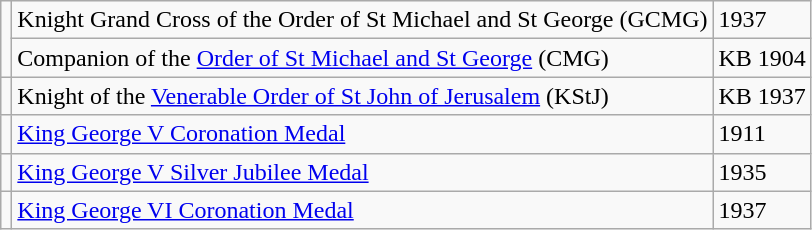<table class="wikitable">
<tr>
<td rowspan=2></td>
<td>Knight Grand Cross of the Order of St Michael and St George (GCMG)</td>
<td>1937</td>
</tr>
<tr>
<td>Companion of the <a href='#'>Order of St Michael and St George</a> (CMG)</td>
<td>KB 1904</td>
</tr>
<tr>
<td></td>
<td>Knight of the <a href='#'>Venerable Order of St John of Jerusalem</a> (KStJ)</td>
<td>KB 1937</td>
</tr>
<tr>
<td></td>
<td><a href='#'>King George V Coronation Medal</a></td>
<td>1911</td>
</tr>
<tr>
<td></td>
<td><a href='#'>King George V Silver Jubilee Medal</a></td>
<td>1935</td>
</tr>
<tr>
<td></td>
<td><a href='#'>King George VI Coronation Medal</a></td>
<td>1937</td>
</tr>
</table>
